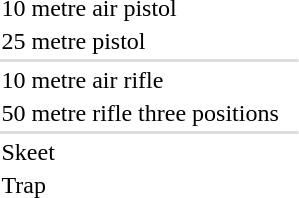<table>
<tr>
<td>10 metre air pistol<br></td>
<td></td>
<td></td>
<td></td>
</tr>
<tr>
<td>25 metre pistol<br></td>
<td></td>
<td></td>
<td></td>
</tr>
<tr bgcolor=#DDDDDD>
<td colspan=7></td>
</tr>
<tr>
<td>10 metre air rifle<br></td>
<td></td>
<td></td>
<td></td>
</tr>
<tr>
<td>50 metre rifle three positions<br></td>
<td></td>
<td></td>
<td></td>
</tr>
<tr bgcolor=#DDDDDD>
<td colspan=7></td>
</tr>
<tr>
<td>Skeet<br></td>
<td></td>
<td></td>
<td></td>
</tr>
<tr>
<td>Trap<br></td>
<td></td>
<td></td>
<td></td>
</tr>
</table>
